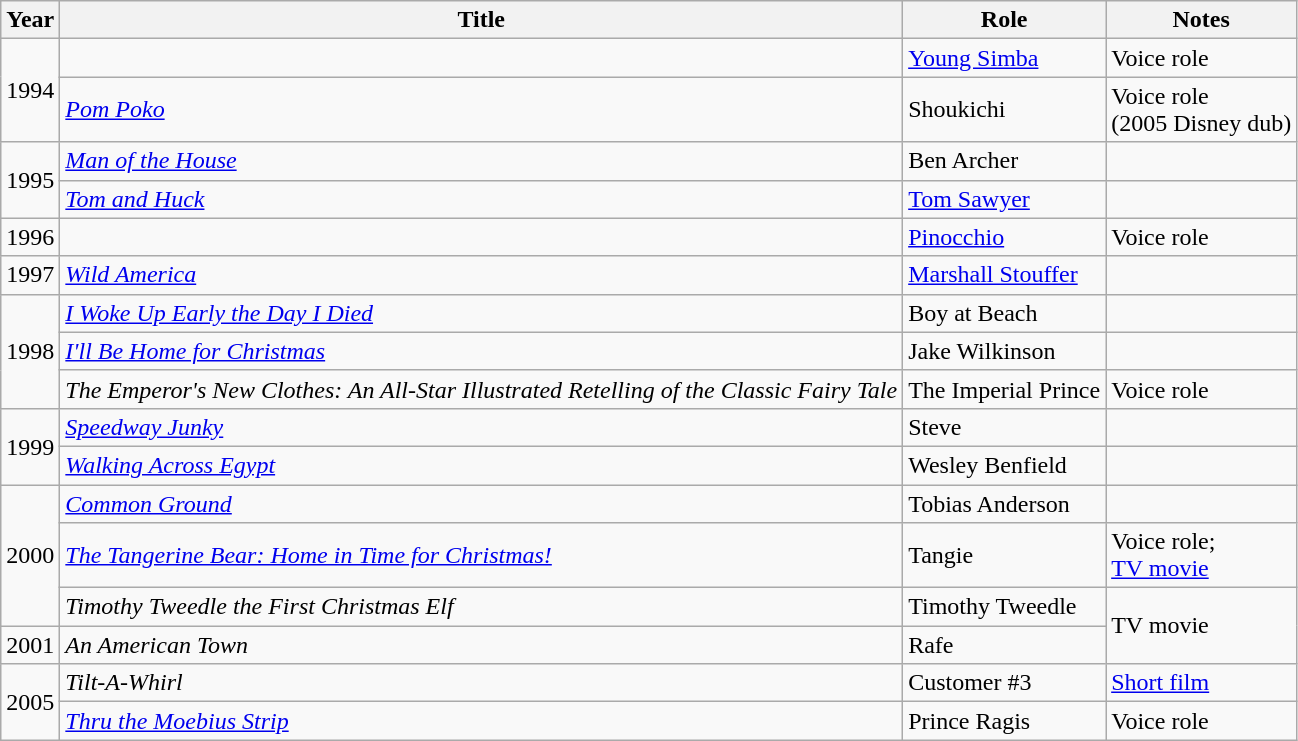<table class="wikitable sortable">
<tr>
<th>Year</th>
<th>Title</th>
<th>Role</th>
<th class="unsortable">Notes</th>
</tr>
<tr>
<td rowspan=2>1994</td>
<td><em></em></td>
<td><a href='#'> Young Simba</a></td>
<td>Voice role</td>
</tr>
<tr>
<td><em><a href='#'>Pom Poko</a></em></td>
<td>Shoukichi</td>
<td>Voice role<br>(2005 Disney dub)</td>
</tr>
<tr>
<td rowspan=2>1995</td>
<td><em><a href='#'>Man of the House</a></em></td>
<td>Ben Archer</td>
<td></td>
</tr>
<tr>
<td><em><a href='#'>Tom and Huck</a></em></td>
<td><a href='#'>Tom Sawyer</a></td>
<td></td>
</tr>
<tr>
<td>1996</td>
<td><em></em></td>
<td><a href='#'>Pinocchio</a></td>
<td>Voice role</td>
</tr>
<tr>
<td>1997</td>
<td><em><a href='#'>Wild America</a></em></td>
<td><a href='#'>Marshall Stouffer</a></td>
<td></td>
</tr>
<tr>
<td rowspan=3>1998</td>
<td><em><a href='#'>I Woke Up Early the Day I Died</a></em></td>
<td>Boy at Beach</td>
<td></td>
</tr>
<tr>
<td><em><a href='#'>I'll Be Home for Christmas</a></em></td>
<td>Jake Wilkinson</td>
<td></td>
</tr>
<tr>
<td><em>The Emperor's New Clothes: An All-Star Illustrated Retelling of the Classic Fairy Tale</em></td>
<td>The Imperial Prince</td>
<td>Voice role</td>
</tr>
<tr>
<td rowspan=2>1999</td>
<td><em><a href='#'>Speedway Junky</a></em></td>
<td>Steve</td>
<td></td>
</tr>
<tr>
<td><em><a href='#'>Walking Across Egypt</a></em></td>
<td>Wesley Benfield</td>
<td></td>
</tr>
<tr>
<td rowspan=3>2000</td>
<td><em><a href='#'>Common Ground</a></em></td>
<td>Tobias Anderson</td>
<td></td>
</tr>
<tr>
<td><em><a href='#'>The Tangerine Bear: Home in Time for Christmas!</a></em></td>
<td>Tangie</td>
<td>Voice role;<br><a href='#'>TV movie</a></td>
</tr>
<tr>
<td><em>Timothy Tweedle the First Christmas Elf</em></td>
<td>Timothy Tweedle</td>
<td rowspan=2>TV movie</td>
</tr>
<tr>
<td>2001</td>
<td><em>An American Town</em></td>
<td>Rafe</td>
</tr>
<tr>
<td rowspan=2>2005</td>
<td><em>Tilt-A-Whirl</em></td>
<td>Customer #3</td>
<td><a href='#'>Short film</a></td>
</tr>
<tr>
<td><em><a href='#'>Thru the Moebius Strip</a></em></td>
<td>Prince Ragis</td>
<td>Voice role</td>
</tr>
</table>
